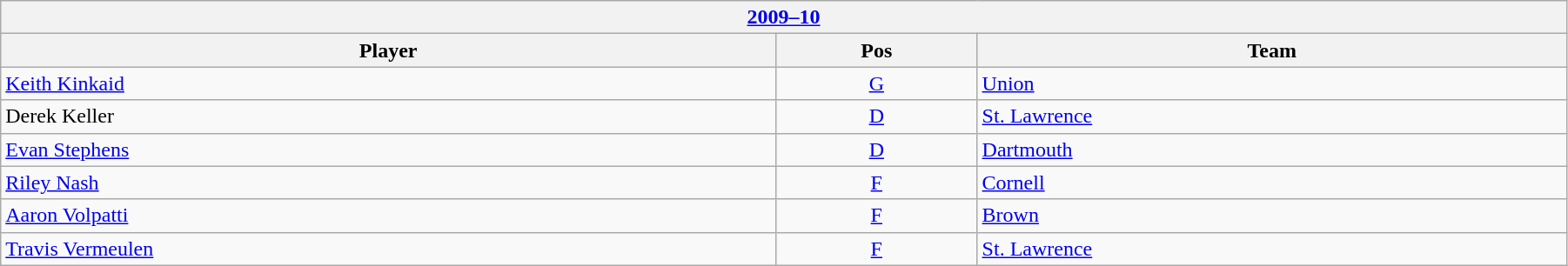<table class="wikitable" width=95%>
<tr>
<th colspan=3><a href='#'>2009–10</a></th>
</tr>
<tr>
<th>Player</th>
<th>Pos</th>
<th>Team</th>
</tr>
<tr>
<td><a href='#'>Keith Kinkaid</a></td>
<td align=center><a href='#'>G</a></td>
<td><a href='#'>Union</a></td>
</tr>
<tr>
<td>Derek Keller</td>
<td align=center><a href='#'>D</a></td>
<td><a href='#'>St. Lawrence</a></td>
</tr>
<tr>
<td><a href='#'>Evan Stephens</a></td>
<td align=center><a href='#'>D</a></td>
<td><a href='#'>Dartmouth</a></td>
</tr>
<tr>
<td><a href='#'>Riley Nash</a></td>
<td align=center><a href='#'>F</a></td>
<td><a href='#'>Cornell</a></td>
</tr>
<tr>
<td><a href='#'>Aaron Volpatti</a></td>
<td align=center><a href='#'>F</a></td>
<td><a href='#'>Brown</a></td>
</tr>
<tr>
<td><a href='#'>Travis Vermeulen</a></td>
<td align=center><a href='#'>F</a></td>
<td><a href='#'>St. Lawrence</a></td>
</tr>
</table>
